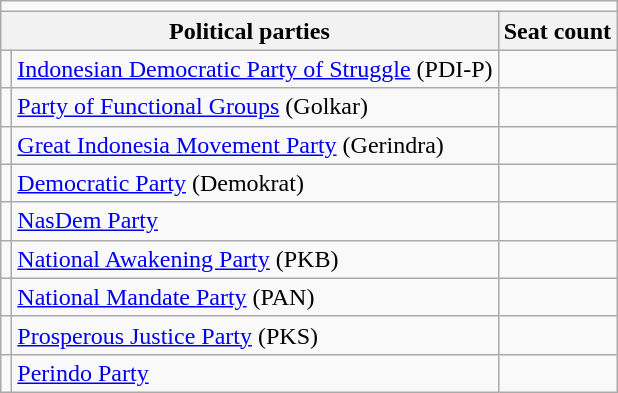<table class="wikitable">
<tr>
<td colspan="4"></td>
</tr>
<tr>
<th colspan="2">Political parties</th>
<th>Seat count</th>
</tr>
<tr>
<td bgcolor=></td>
<td><a href='#'>Indonesian Democratic Party of Struggle</a> (PDI-P)</td>
<td></td>
</tr>
<tr>
<td bgcolor=></td>
<td><a href='#'>Party of Functional Groups</a> (Golkar)</td>
<td></td>
</tr>
<tr>
<td bgcolor=></td>
<td><a href='#'>Great Indonesia Movement Party</a> (Gerindra)</td>
<td></td>
</tr>
<tr>
<td bgcolor=></td>
<td><a href='#'>Democratic Party</a> (Demokrat)</td>
<td></td>
</tr>
<tr>
<td bgcolor=></td>
<td><a href='#'>NasDem Party</a></td>
<td></td>
</tr>
<tr>
<td bgcolor=></td>
<td><a href='#'>National Awakening Party</a> (PKB)</td>
<td></td>
</tr>
<tr>
<td bgcolor=></td>
<td><a href='#'>National Mandate Party</a> (PAN)</td>
<td></td>
</tr>
<tr>
<td bgcolor=></td>
<td><a href='#'>Prosperous Justice Party</a> (PKS)</td>
<td></td>
</tr>
<tr>
<td bgcolor=></td>
<td><a href='#'>Perindo Party</a></td>
<td></td>
</tr>
</table>
